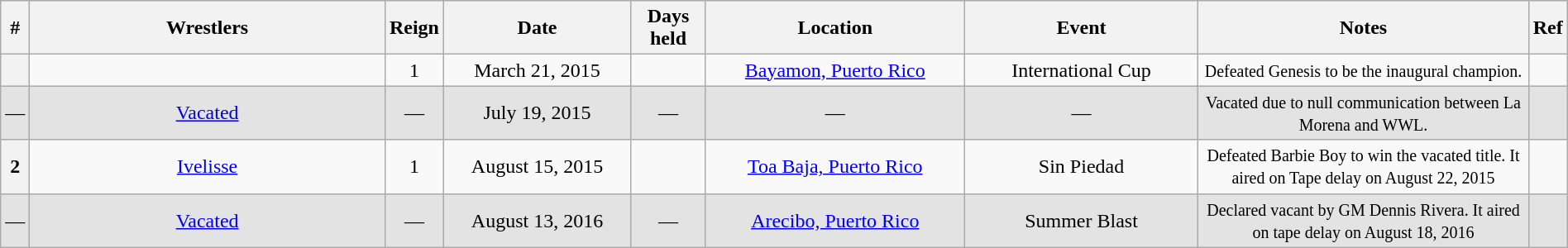<table class="wikitable sortable"  style="width:100%; text-align:center;">
<tr>
<th style="width:0;">#</th>
<th style="width:25%;">Wrestlers</th>
<th style="width:0;">Reign</th>
<th style="width:13%;">Date</th>
<th style="width:5%;">Days<br>held</th>
<th style="width:18%;">Location</th>
<th style="width:16%;">Event</th>
<th style="width:40%;" class="unsortable">Notes</th>
<th style="width:0;" class="unsortable">Ref</th>
</tr>
<tr>
<th></th>
<td></td>
<td>1</td>
<td>March 21, 2015</td>
<td></td>
<td><a href='#'>Bayamon, Puerto Rico</a></td>
<td>International Cup</td>
<td><small>Defeated Genesis to be the inaugural champion.</small></td>
<td></td>
</tr>
<tr style="background-color:#e3e3e3">
<td>—</td>
<td><a href='#'>Vacated</a></td>
<td>—</td>
<td>July 19, 2015</td>
<td>—</td>
<td>—</td>
<td>—</td>
<td><small>Vacated due to null communication between La Morena and WWL.</small></td>
<td></td>
</tr>
<tr>
<th>2</th>
<td><a href='#'>Ivelisse</a></td>
<td>1</td>
<td>August 15, 2015</td>
<td data-sort-value=></td>
<td><a href='#'>Toa Baja, Puerto Rico</a></td>
<td>Sin Piedad</td>
<td><small> Defeated Barbie Boy to win the vacated title. It aired on Tape delay on August 22, 2015</small></td>
<td></td>
</tr>
<tr style="background-color:#e3e3e3">
<td>—</td>
<td><a href='#'>Vacated</a></td>
<td>—</td>
<td>August 13, 2016</td>
<td>—</td>
<td><a href='#'>Arecibo, Puerto Rico</a></td>
<td>Summer Blast</td>
<td><small> Declared vacant by GM Dennis Rivera. It aired on tape delay on August 18, 2016</small></td>
<td></td>
</tr>
</table>
